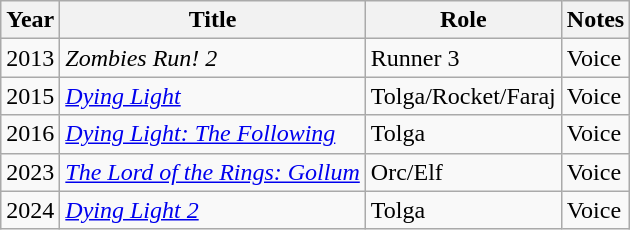<table class="wikitable">
<tr>
<th>Year</th>
<th>Title</th>
<th>Role</th>
<th>Notes</th>
</tr>
<tr>
<td>2013</td>
<td><em>Zombies Run! 2</em></td>
<td>Runner 3</td>
<td>Voice</td>
</tr>
<tr>
<td>2015</td>
<td><em><a href='#'>Dying Light</a></em></td>
<td>Tolga/Rocket/Faraj</td>
<td>Voice</td>
</tr>
<tr>
<td>2016</td>
<td><em><a href='#'>Dying Light: The Following</a></em></td>
<td>Tolga</td>
<td>Voice</td>
</tr>
<tr>
<td>2023</td>
<td><em><a href='#'>The Lord of the Rings: Gollum</a></em></td>
<td>Orc/Elf</td>
<td>Voice</td>
</tr>
<tr>
<td>2024</td>
<td><em><a href='#'>Dying Light 2</a></em></td>
<td>Tolga</td>
<td>Voice</td>
</tr>
</table>
